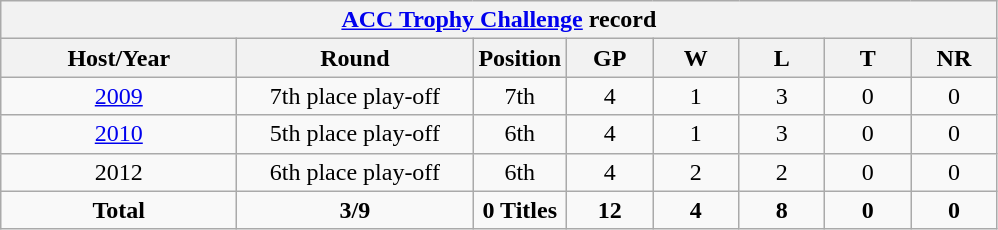<table class="wikitable" style="text-align: center;">
<tr>
<th colspan=8><a href='#'>ACC Trophy Challenge</a> record</th>
</tr>
<tr>
<th width=150>Host/Year</th>
<th width=150>Round</th>
<th width=50>Position</th>
<th width=50>GP</th>
<th width=50>W</th>
<th width=50>L</th>
<th width=50>T</th>
<th width=50>NR</th>
</tr>
<tr>
<td> <a href='#'>2009</a></td>
<td>7th place play-off</td>
<td>7th</td>
<td>4</td>
<td>1</td>
<td>3</td>
<td>0</td>
<td>0</td>
</tr>
<tr>
<td> <a href='#'>2010</a></td>
<td>5th place play-off</td>
<td>6th</td>
<td>4</td>
<td>1</td>
<td>3</td>
<td>0</td>
<td>0</td>
</tr>
<tr>
<td> 2012</td>
<td>6th place play-off</td>
<td>6th</td>
<td>4</td>
<td>2</td>
<td>2</td>
<td>0</td>
<td>0</td>
</tr>
<tr>
<td><strong>Total</strong></td>
<td><strong>3/9</strong></td>
<td><strong>0 Titles</strong></td>
<td><strong>12</strong></td>
<td><strong>4</strong></td>
<td><strong>8</strong></td>
<td><strong>0</strong></td>
<td><strong>0</strong></td>
</tr>
</table>
